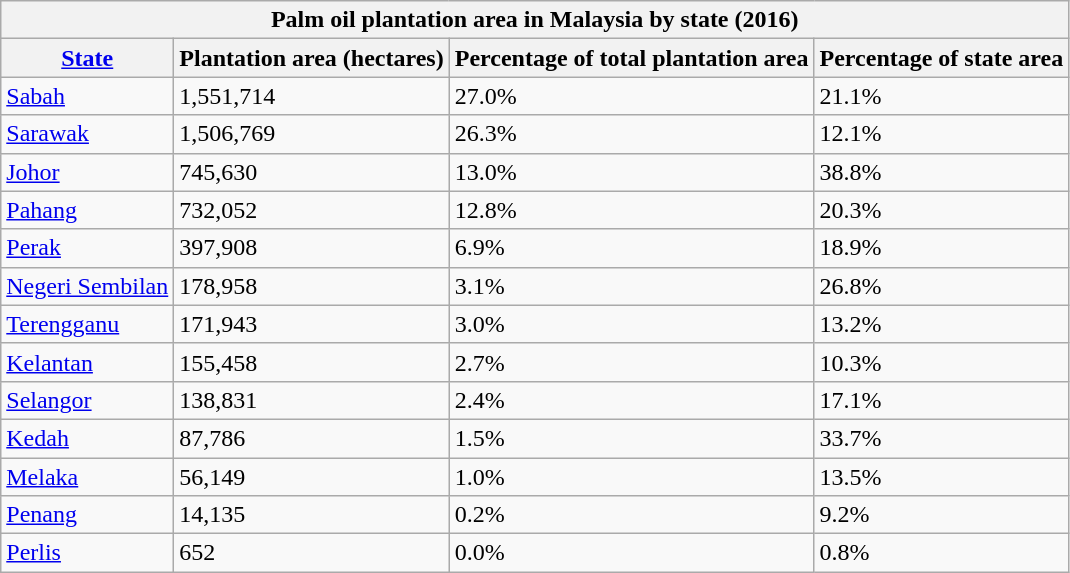<table class="wikitable sortable">
<tr>
<th style="text-align:center;" colspan="4">Palm oil plantation area in Malaysia by state (2016)</th>
</tr>
<tr>
<th><a href='#'>State</a></th>
<th>Plantation area (hectares)</th>
<th>Percentage of total plantation area</th>
<th>Percentage of state area</th>
</tr>
<tr>
<td><a href='#'>Sabah</a></td>
<td>1,551,714</td>
<td>27.0%</td>
<td>21.1%</td>
</tr>
<tr>
<td><a href='#'>Sarawak</a></td>
<td>1,506,769</td>
<td>26.3%</td>
<td>12.1%</td>
</tr>
<tr>
<td><a href='#'>Johor</a></td>
<td>745,630</td>
<td>13.0%</td>
<td>38.8%</td>
</tr>
<tr>
<td><a href='#'>Pahang</a></td>
<td>732,052</td>
<td>12.8%</td>
<td>20.3%</td>
</tr>
<tr>
<td><a href='#'>Perak</a></td>
<td>397,908</td>
<td>6.9%</td>
<td>18.9%</td>
</tr>
<tr>
<td><a href='#'>Negeri Sembilan</a></td>
<td>178,958</td>
<td>3.1%</td>
<td>26.8%</td>
</tr>
<tr>
<td><a href='#'>Terengganu</a></td>
<td>171,943</td>
<td>3.0%</td>
<td>13.2%</td>
</tr>
<tr>
<td><a href='#'>Kelantan</a></td>
<td>155,458</td>
<td>2.7%</td>
<td>10.3%</td>
</tr>
<tr>
<td><a href='#'>Selangor</a></td>
<td>138,831</td>
<td>2.4%</td>
<td>17.1%</td>
</tr>
<tr>
<td><a href='#'>Kedah</a></td>
<td>87,786</td>
<td>1.5%</td>
<td>33.7%</td>
</tr>
<tr>
<td><a href='#'>Melaka</a></td>
<td>56,149</td>
<td>1.0%</td>
<td>13.5%</td>
</tr>
<tr>
<td><a href='#'>Penang</a></td>
<td>14,135</td>
<td>0.2%</td>
<td>9.2%</td>
</tr>
<tr>
<td><a href='#'>Perlis</a></td>
<td>652</td>
<td>0.0%</td>
<td>0.8%</td>
</tr>
</table>
